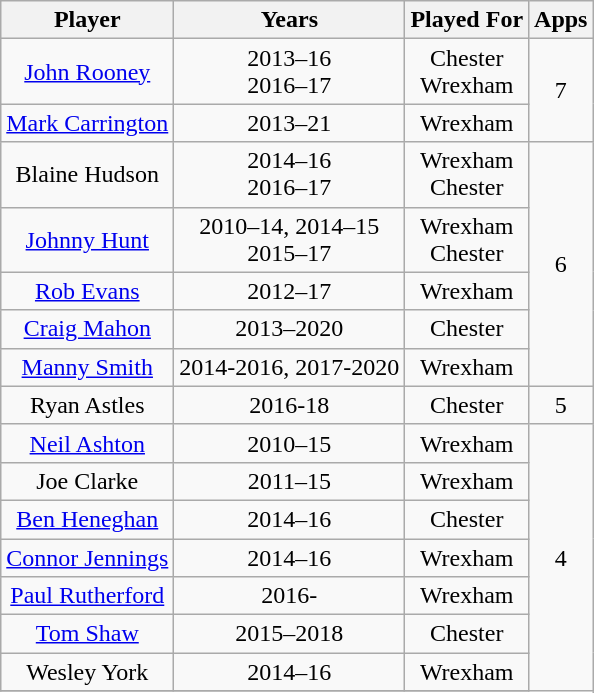<table class="wikitable" style="text-align:center;">
<tr>
<th>Player</th>
<th>Years</th>
<th>Played For</th>
<th>Apps</th>
</tr>
<tr>
<td><a href='#'>John Rooney</a></td>
<td>2013–16<br>2016–17</td>
<td> Chester<br> Wrexham</td>
<td rowspan=2>7</td>
</tr>
<tr>
<td><a href='#'>Mark Carrington</a></td>
<td>2013–21</td>
<td> Wrexham</td>
</tr>
<tr>
<td>Blaine Hudson</td>
<td>2014–16<br>2016–17</td>
<td> Wrexham<br> Chester</td>
<td rowspan=5>6</td>
</tr>
<tr>
<td><a href='#'>Johnny Hunt</a></td>
<td>2010–14, 2014–15<br>2015–17</td>
<td> Wrexham<br> Chester</td>
</tr>
<tr>
<td><a href='#'>Rob Evans</a></td>
<td>2012–17</td>
<td> Wrexham</td>
</tr>
<tr>
<td><a href='#'>Craig Mahon</a></td>
<td>2013–2020</td>
<td> Chester</td>
</tr>
<tr>
<td><a href='#'>Manny Smith</a></td>
<td>2014-2016, 2017-2020</td>
<td> Wrexham</td>
</tr>
<tr>
<td>Ryan Astles</td>
<td>2016-18</td>
<td> Chester</td>
<td>5</td>
</tr>
<tr>
<td><a href='#'>Neil Ashton</a></td>
<td>2010–15</td>
<td> Wrexham</td>
<td rowspan=8>4</td>
</tr>
<tr>
<td>Joe Clarke</td>
<td>2011–15</td>
<td> Wrexham</td>
</tr>
<tr>
<td><a href='#'>Ben Heneghan</a></td>
<td>2014–16</td>
<td> Chester</td>
</tr>
<tr>
<td><a href='#'>Connor Jennings</a></td>
<td>2014–16</td>
<td> Wrexham</td>
</tr>
<tr>
<td><a href='#'>Paul Rutherford</a></td>
<td>2016-</td>
<td> Wrexham</td>
</tr>
<tr>
<td><a href='#'>Tom Shaw</a></td>
<td>2015–2018</td>
<td> Chester</td>
</tr>
<tr>
<td>Wesley York</td>
<td>2014–16</td>
<td> Wrexham</td>
</tr>
<tr>
</tr>
</table>
